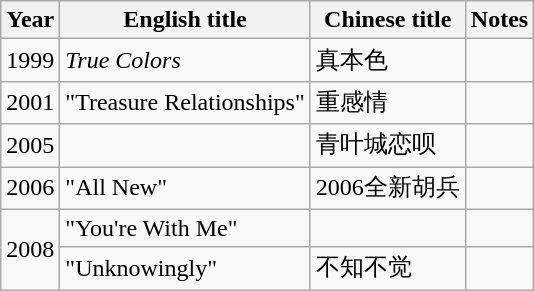<table class="wikitable">
<tr>
<th>Year</th>
<th>English title</th>
<th>Chinese title</th>
<th>Notes</th>
</tr>
<tr>
<td>1999</td>
<td><em>True Colors</em></td>
<td>真本色</td>
<td></td>
</tr>
<tr>
<td>2001</td>
<td>"Treasure Relationships"</td>
<td>重感情</td>
<td></td>
</tr>
<tr>
<td>2005</td>
<td></td>
<td>青叶城恋呗</td>
<td></td>
</tr>
<tr>
<td>2006</td>
<td>"All New"</td>
<td>2006全新胡兵</td>
<td></td>
</tr>
<tr>
<td rowspan="2">2008</td>
<td>"You're With Me"</td>
<td></td>
<td></td>
</tr>
<tr>
<td>"Unknowingly"</td>
<td>不知不觉</td>
<td></td>
</tr>
</table>
